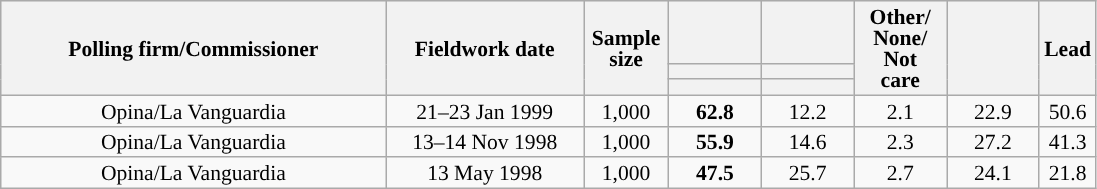<table class="wikitable collapsible" style="text-align:center; font-size:90%; line-height:14px;">
<tr style="height:42px; background-color:#E9E9E9">
<th style="width:250px;" rowspan="3">Polling firm/Commissioner</th>
<th style="width:125px;" rowspan="3">Fieldwork date</th>
<th style="width:50px;" rowspan="3">Sample size</th>
<th style="width:55px;"></th>
<th style="width:55px;"></th>
<th style="width:55px;" rowspan="3">Other/<br>None/<br>Not<br>care</th>
<th style="width:55px;" rowspan="3"></th>
<th style="width:30px;" rowspan="3">Lead</th>
</tr>
<tr>
<th style="color:inherit;background:"></th>
<th style="color:inherit;background:"></th>
</tr>
<tr>
<th></th>
<th></th>
</tr>
<tr>
<td>Opina/La Vanguardia</td>
<td>21–23 Jan 1999</td>
<td>1,000</td>
<td><strong>62.8</strong></td>
<td>12.2</td>
<td>2.1</td>
<td>22.9</td>
<td style="background:">50.6</td>
</tr>
<tr>
<td>Opina/La Vanguardia</td>
<td>13–14 Nov 1998</td>
<td>1,000</td>
<td><strong>55.9</strong></td>
<td>14.6</td>
<td>2.3</td>
<td>27.2</td>
<td style="background:">41.3</td>
</tr>
<tr>
<td>Opina/La Vanguardia</td>
<td>13 May 1998</td>
<td>1,000</td>
<td><strong>47.5</strong></td>
<td>25.7</td>
<td>2.7</td>
<td>24.1</td>
<td style="background:">21.8</td>
</tr>
</table>
